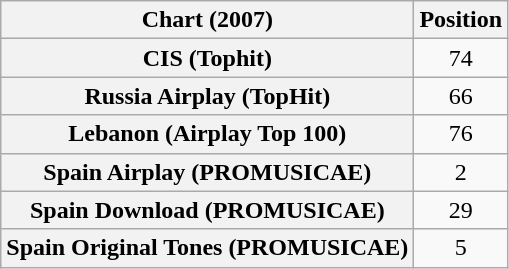<table class="wikitable plainrowheaders sortable" style="text-align:center;">
<tr>
<th scope="col">Chart (2007)</th>
<th scope="col">Position</th>
</tr>
<tr>
<th scope="row">CIS (Tophit)</th>
<td>74</td>
</tr>
<tr>
<th scope="row">Russia Airplay (TopHit)</th>
<td>66</td>
</tr>
<tr>
<th scope="row">Lebanon (Airplay Top 100)</th>
<td>76</td>
</tr>
<tr>
<th scope="row">Spain Airplay (PROMUSICAE)</th>
<td>2</td>
</tr>
<tr>
<th scope="row">Spain Download (PROMUSICAE)</th>
<td>29</td>
</tr>
<tr>
<th scope="row">Spain Original Tones (PROMUSICAE)</th>
<td>5</td>
</tr>
</table>
